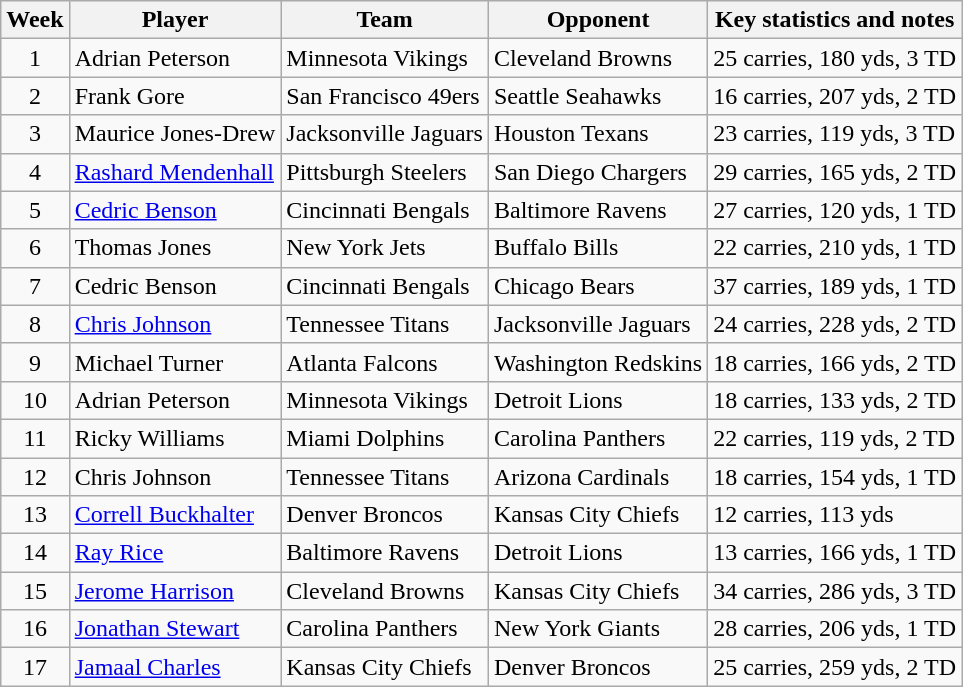<table class="wikitable">
<tr style="background:#efef;">
<th>Week</th>
<th>Player</th>
<th>Team</th>
<th>Opponent</th>
<th>Key statistics and notes</th>
</tr>
<tr>
<td align=center>1</td>
<td>Adrian Peterson</td>
<td>Minnesota Vikings</td>
<td>Cleveland Browns</td>
<td>25 carries, 180 yds, 3 TD</td>
</tr>
<tr>
<td align=center>2</td>
<td>Frank Gore</td>
<td>San Francisco 49ers</td>
<td>Seattle Seahawks</td>
<td>16 carries, 207 yds, 2 TD</td>
</tr>
<tr>
<td align=center>3</td>
<td>Maurice Jones-Drew</td>
<td>Jacksonville Jaguars</td>
<td>Houston Texans</td>
<td>23 carries, 119 yds, 3 TD</td>
</tr>
<tr>
<td align=center>4</td>
<td><a href='#'>Rashard Mendenhall</a></td>
<td>Pittsburgh Steelers</td>
<td>San Diego Chargers</td>
<td>29 carries, 165 yds, 2 TD</td>
</tr>
<tr>
<td align=center>5</td>
<td><a href='#'>Cedric Benson</a></td>
<td>Cincinnati Bengals</td>
<td>Baltimore Ravens</td>
<td>27 carries, 120 yds, 1 TD</td>
</tr>
<tr>
<td align=center>6</td>
<td>Thomas Jones</td>
<td>New York Jets</td>
<td>Buffalo Bills</td>
<td>22 carries, 210 yds, 1 TD</td>
</tr>
<tr>
<td align=center>7</td>
<td>Cedric Benson</td>
<td>Cincinnati Bengals</td>
<td>Chicago Bears</td>
<td>37 carries, 189 yds, 1 TD</td>
</tr>
<tr>
<td align=center>8</td>
<td><a href='#'>Chris Johnson</a></td>
<td>Tennessee Titans</td>
<td>Jacksonville Jaguars</td>
<td>24 carries, 228 yds, 2 TD</td>
</tr>
<tr>
<td align=center>9</td>
<td>Michael Turner</td>
<td>Atlanta Falcons</td>
<td>Washington Redskins</td>
<td>18 carries, 166 yds, 2 TD</td>
</tr>
<tr>
<td align=center>10</td>
<td>Adrian Peterson</td>
<td>Minnesota Vikings</td>
<td>Detroit Lions</td>
<td>18 carries, 133 yds, 2 TD</td>
</tr>
<tr>
<td align=center>11</td>
<td>Ricky Williams</td>
<td>Miami Dolphins</td>
<td>Carolina Panthers</td>
<td>22 carries, 119 yds, 2 TD</td>
</tr>
<tr>
<td align=center>12</td>
<td>Chris Johnson</td>
<td>Tennessee Titans</td>
<td>Arizona Cardinals</td>
<td>18 carries, 154 yds, 1 TD</td>
</tr>
<tr>
<td align=center>13</td>
<td><a href='#'>Correll Buckhalter</a></td>
<td>Denver Broncos</td>
<td>Kansas City Chiefs</td>
<td>12 carries, 113 yds</td>
</tr>
<tr>
<td align=center>14</td>
<td><a href='#'>Ray Rice</a></td>
<td>Baltimore Ravens</td>
<td>Detroit Lions</td>
<td>13 carries, 166 yds, 1 TD</td>
</tr>
<tr>
<td align=center>15</td>
<td><a href='#'>Jerome Harrison</a></td>
<td>Cleveland Browns</td>
<td>Kansas City Chiefs</td>
<td>34 carries, 286 yds, 3 TD</td>
</tr>
<tr>
<td align=center>16</td>
<td><a href='#'>Jonathan Stewart</a></td>
<td>Carolina Panthers</td>
<td>New York Giants</td>
<td>28 carries, 206 yds, 1 TD</td>
</tr>
<tr>
<td align=center>17</td>
<td><a href='#'>Jamaal Charles</a></td>
<td>Kansas City Chiefs</td>
<td>Denver Broncos</td>
<td>25 carries, 259 yds, 2 TD</td>
</tr>
</table>
